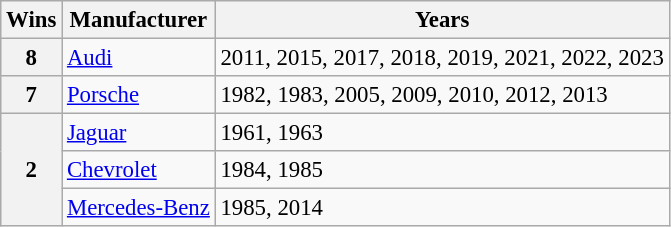<table class="wikitable" style="font-size: 95%;">
<tr>
<th>Wins</th>
<th>Manufacturer</th>
<th>Years</th>
</tr>
<tr>
<th>8</th>
<td> <a href='#'>Audi</a></td>
<td>2011, 2015, 2017, 2018, 2019, 2021, 2022, 2023</td>
</tr>
<tr>
<th>7</th>
<td> <a href='#'>Porsche</a></td>
<td>1982, 1983, 2005, 2009, 2010, 2012, 2013</td>
</tr>
<tr>
<th rowspan="3">2</th>
<td> <a href='#'>Jaguar</a></td>
<td>1961, 1963</td>
</tr>
<tr>
<td> <a href='#'>Chevrolet</a></td>
<td>1984, 1985</td>
</tr>
<tr>
<td> <a href='#'>Mercedes-Benz</a></td>
<td>1985, 2014</td>
</tr>
</table>
